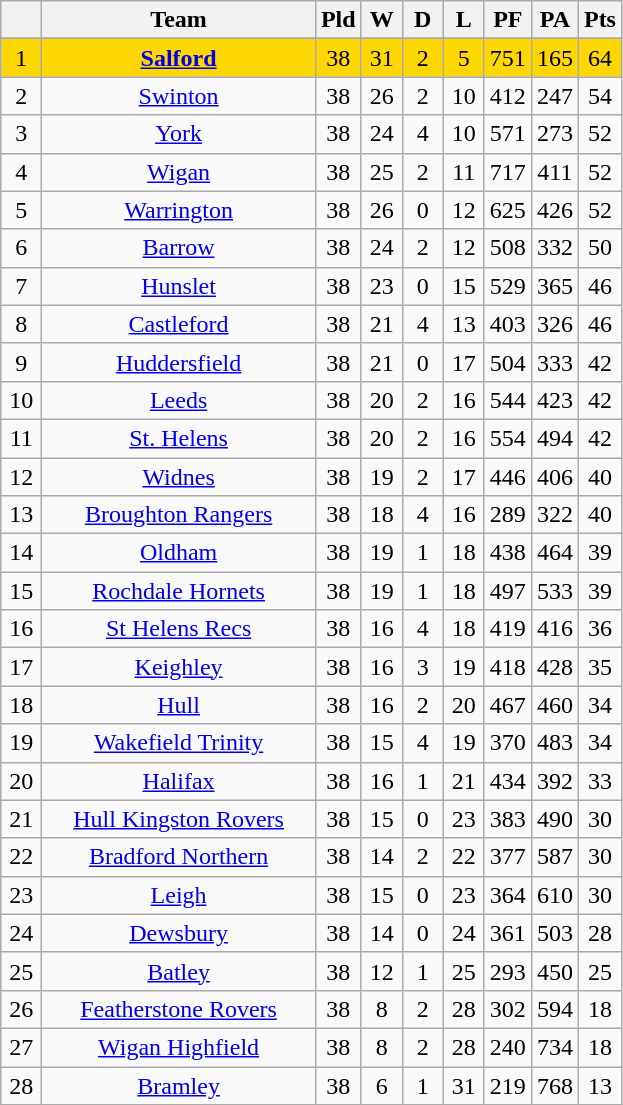<table class="wikitable" style="text-align:center;">
<tr>
<th width=20 abbr="Position"></th>
<th width=175>Team</th>
<th width=20 abbr="Played">Pld</th>
<th width=20 abbr="Won">W</th>
<th width=20 abbr="Drawn">D</th>
<th width=20 abbr="Lost">L</th>
<th width=20 abbr="Points for">PF</th>
<th width=20 abbr="Points against">PA</th>
<th width=20 abbr="Points">Pts</th>
</tr>
<tr>
</tr>
<tr align=center style="background:#FFD700;">
<td>1</td>
<td><strong><a href='#'>Salford</a></strong></td>
<td>38</td>
<td>31</td>
<td>2</td>
<td>5</td>
<td>751</td>
<td>165</td>
<td>64</td>
</tr>
<tr align=center style="background:">
<td>2</td>
<td><a href='#'>Swinton</a></td>
<td>38</td>
<td>26</td>
<td>2</td>
<td>10</td>
<td>412</td>
<td>247</td>
<td>54</td>
</tr>
<tr align=center style="background:">
<td>3</td>
<td><a href='#'>York</a></td>
<td>38</td>
<td>24</td>
<td>4</td>
<td>10</td>
<td>571</td>
<td>273</td>
<td>52</td>
</tr>
<tr align=center style="background:">
<td>4</td>
<td><a href='#'>Wigan</a></td>
<td>38</td>
<td>25</td>
<td>2</td>
<td>11</td>
<td>717</td>
<td>411</td>
<td>52</td>
</tr>
<tr align=center style="background:">
<td>5</td>
<td><a href='#'>Warrington</a></td>
<td>38</td>
<td>26</td>
<td>0</td>
<td>12</td>
<td>625</td>
<td>426</td>
<td>52</td>
</tr>
<tr align=center style="background:">
<td>6</td>
<td><a href='#'>Barrow</a></td>
<td>38</td>
<td>24</td>
<td>2</td>
<td>12</td>
<td>508</td>
<td>332</td>
<td>50</td>
</tr>
<tr align=center style="background:">
<td>7</td>
<td><a href='#'>Hunslet</a></td>
<td>38</td>
<td>23</td>
<td>0</td>
<td>15</td>
<td>529</td>
<td>365</td>
<td>46</td>
</tr>
<tr align=center style="background:">
<td>8</td>
<td><a href='#'>Castleford</a></td>
<td>38</td>
<td>21</td>
<td>4</td>
<td>13</td>
<td>403</td>
<td>326</td>
<td>46</td>
</tr>
<tr align=center style="background:">
<td>9</td>
<td><a href='#'>Huddersfield</a></td>
<td>38</td>
<td>21</td>
<td>0</td>
<td>17</td>
<td>504</td>
<td>333</td>
<td>42</td>
</tr>
<tr align=center style="background:">
<td>10</td>
<td><a href='#'>Leeds</a></td>
<td>38</td>
<td>20</td>
<td>2</td>
<td>16</td>
<td>544</td>
<td>423</td>
<td>42</td>
</tr>
<tr align=center style="background:">
<td>11</td>
<td><a href='#'>St. Helens</a></td>
<td>38</td>
<td>20</td>
<td>2</td>
<td>16</td>
<td>554</td>
<td>494</td>
<td>42</td>
</tr>
<tr align=center style="background:">
<td>12</td>
<td><a href='#'>Widnes</a></td>
<td>38</td>
<td>19</td>
<td>2</td>
<td>17</td>
<td>446</td>
<td>406</td>
<td>40</td>
</tr>
<tr align=center style="background:">
<td>13</td>
<td><a href='#'>Broughton Rangers</a></td>
<td>38</td>
<td>18</td>
<td>4</td>
<td>16</td>
<td>289</td>
<td>322</td>
<td>40</td>
</tr>
<tr align=center style="background:">
<td>14</td>
<td><a href='#'>Oldham</a></td>
<td>38</td>
<td>19</td>
<td>1</td>
<td>18</td>
<td>438</td>
<td>464</td>
<td>39</td>
</tr>
<tr align=center style="background:">
<td>15</td>
<td><a href='#'>Rochdale Hornets</a></td>
<td>38</td>
<td>19</td>
<td>1</td>
<td>18</td>
<td>497</td>
<td>533</td>
<td>39</td>
</tr>
<tr align=center style="background:">
<td>16</td>
<td><a href='#'>St Helens Recs</a></td>
<td>38</td>
<td>16</td>
<td>4</td>
<td>18</td>
<td>419</td>
<td>416</td>
<td>36</td>
</tr>
<tr align=center style="background:">
<td>17</td>
<td><a href='#'>Keighley</a></td>
<td>38</td>
<td>16</td>
<td>3</td>
<td>19</td>
<td>418</td>
<td>428</td>
<td>35</td>
</tr>
<tr align=center style="background:">
<td>18</td>
<td><a href='#'>Hull</a></td>
<td>38</td>
<td>16</td>
<td>2</td>
<td>20</td>
<td>467</td>
<td>460</td>
<td>34</td>
</tr>
<tr align=center style="background:">
<td>19</td>
<td><a href='#'>Wakefield Trinity</a></td>
<td>38</td>
<td>15</td>
<td>4</td>
<td>19</td>
<td>370</td>
<td>483</td>
<td>34</td>
</tr>
<tr align=center style="background:">
<td>20</td>
<td><a href='#'>Halifax</a></td>
<td>38</td>
<td>16</td>
<td>1</td>
<td>21</td>
<td>434</td>
<td>392</td>
<td>33</td>
</tr>
<tr align=center style="background:">
<td>21</td>
<td><a href='#'>Hull Kingston Rovers</a></td>
<td>38</td>
<td>15</td>
<td>0</td>
<td>23</td>
<td>383</td>
<td>490</td>
<td>30</td>
</tr>
<tr align=center style="background:">
<td>22</td>
<td><a href='#'>Bradford Northern</a></td>
<td>38</td>
<td>14</td>
<td>2</td>
<td>22</td>
<td>377</td>
<td>587</td>
<td>30</td>
</tr>
<tr align=center style="background:">
<td>23</td>
<td><a href='#'>Leigh</a></td>
<td>38</td>
<td>15</td>
<td>0</td>
<td>23</td>
<td>364</td>
<td>610</td>
<td>30</td>
</tr>
<tr align=center style="background:">
<td>24</td>
<td><a href='#'>Dewsbury</a></td>
<td>38</td>
<td>14</td>
<td>0</td>
<td>24</td>
<td>361</td>
<td>503</td>
<td>28</td>
</tr>
<tr align=center style="background:">
<td>25</td>
<td><a href='#'>Batley</a></td>
<td>38</td>
<td>12</td>
<td>1</td>
<td>25</td>
<td>293</td>
<td>450</td>
<td>25</td>
</tr>
<tr align=center style="background:">
<td>26</td>
<td><a href='#'>Featherstone Rovers</a></td>
<td>38</td>
<td>8</td>
<td>2</td>
<td>28</td>
<td>302</td>
<td>594</td>
<td>18</td>
</tr>
<tr align=center style="background:">
<td>27</td>
<td><a href='#'>Wigan Highfield</a></td>
<td>38</td>
<td>8</td>
<td>2</td>
<td>28</td>
<td>240</td>
<td>734</td>
<td>18</td>
</tr>
<tr align=center style="background:">
<td>28</td>
<td><a href='#'>Bramley</a></td>
<td>38</td>
<td>6</td>
<td>1</td>
<td>31</td>
<td>219</td>
<td>768</td>
<td>13</td>
</tr>
<tr>
</tr>
</table>
